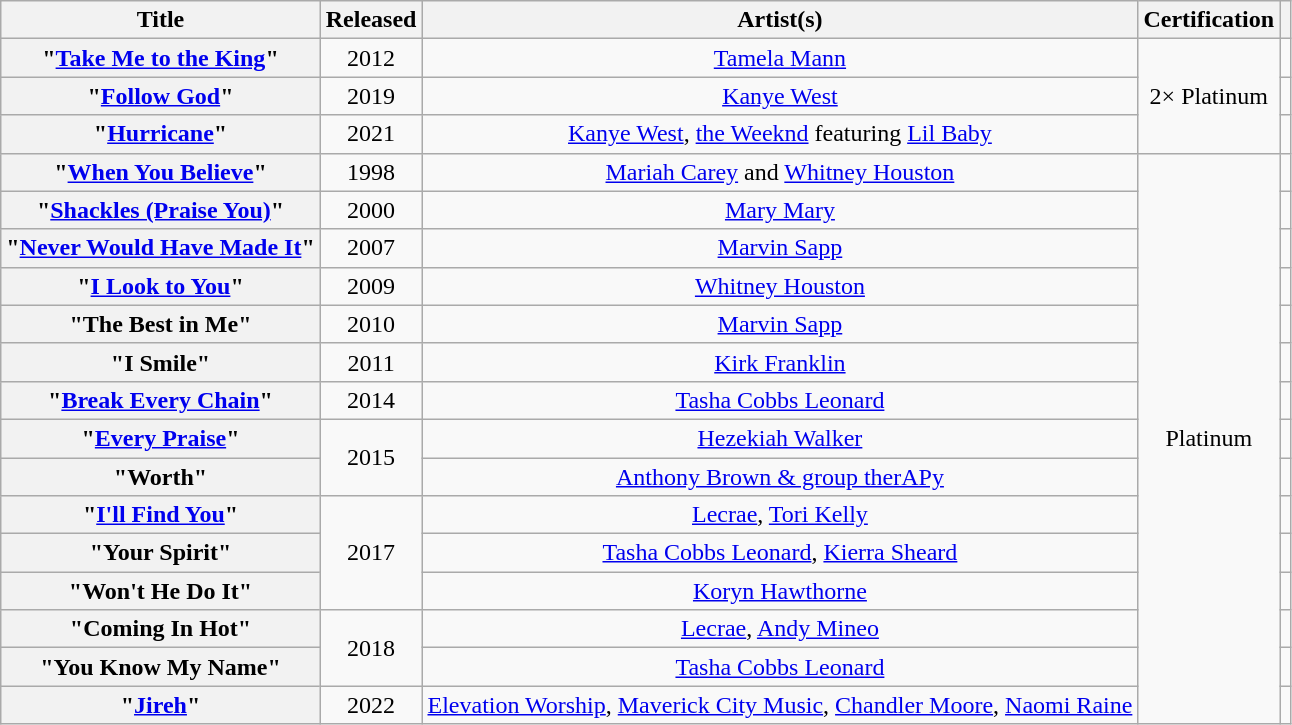<table class="wikitable plainrowheaders" style="text-align:center;">
<tr>
<th>Title</th>
<th>Released</th>
<th>Artist(s)</th>
<th>Certification</th>
<th></th>
</tr>
<tr>
<th scope="row">"<a href='#'>Take Me to the King</a>"</th>
<td>2012</td>
<td><a href='#'>Tamela Mann</a></td>
<td rowspan="3">2× Platinum</td>
<td></td>
</tr>
<tr>
<th scope="row">"<a href='#'>Follow God</a>"</th>
<td>2019</td>
<td><a href='#'>Kanye West</a></td>
<td></td>
</tr>
<tr>
<th scope="row">"<a href='#'>Hurricane</a>"</th>
<td>2021</td>
<td><a href='#'>Kanye West</a>, <a href='#'>the Weeknd</a> featuring <a href='#'>Lil Baby</a></td>
<td></td>
</tr>
<tr>
<th scope="row">"<a href='#'>When You Believe</a>"</th>
<td>1998</td>
<td><a href='#'>Mariah Carey</a> and <a href='#'>Whitney Houston</a></td>
<td rowspan="15">Platinum</td>
<td></td>
</tr>
<tr>
<th scope="row">"<a href='#'>Shackles (Praise You)</a>"</th>
<td>2000</td>
<td><a href='#'>Mary Mary</a></td>
<td></td>
</tr>
<tr>
<th scope="row">"<a href='#'>Never Would Have Made It</a>"</th>
<td>2007</td>
<td><a href='#'>Marvin Sapp</a></td>
<td></td>
</tr>
<tr>
<th scope="row">"<a href='#'>I Look to You</a>"</th>
<td>2009</td>
<td><a href='#'>Whitney Houston</a></td>
<td></td>
</tr>
<tr>
<th scope="row">"The Best in Me"</th>
<td>2010</td>
<td><a href='#'>Marvin Sapp</a></td>
<td></td>
</tr>
<tr>
<th scope="row">"I Smile"</th>
<td>2011</td>
<td><a href='#'>Kirk Franklin</a></td>
<td></td>
</tr>
<tr>
<th scope="row">"<a href='#'>Break Every Chain</a>"</th>
<td>2014</td>
<td><a href='#'>Tasha Cobbs Leonard</a></td>
<td></td>
</tr>
<tr>
<th scope="row">"<a href='#'>Every Praise</a>"</th>
<td rowspan="2">2015</td>
<td><a href='#'>Hezekiah Walker</a></td>
<td></td>
</tr>
<tr>
<th scope="row">"Worth"</th>
<td><a href='#'>Anthony Brown & group therAPy</a></td>
<td></td>
</tr>
<tr>
<th scope="row">"<a href='#'>I'll Find You</a>"</th>
<td rowspan="3">2017</td>
<td><a href='#'>Lecrae</a>, <a href='#'>Tori Kelly</a></td>
<td></td>
</tr>
<tr>
<th scope="row">"Your Spirit"</th>
<td><a href='#'>Tasha Cobbs Leonard</a>, <a href='#'>Kierra Sheard</a></td>
<td></td>
</tr>
<tr>
<th scope="row">"Won't He Do It"</th>
<td><a href='#'>Koryn Hawthorne</a></td>
<td></td>
</tr>
<tr>
<th scope="row">"Coming In Hot"</th>
<td rowspan="2">2018</td>
<td><a href='#'>Lecrae</a>, <a href='#'>Andy Mineo</a></td>
<td></td>
</tr>
<tr>
<th scope="row">"You Know My Name"</th>
<td><a href='#'>Tasha Cobbs Leonard</a></td>
<td></td>
</tr>
<tr>
<th scope="row">"<a href='#'>Jireh</a>"</th>
<td>2022</td>
<td><a href='#'>Elevation Worship</a>, <a href='#'>Maverick City Music</a>, <a href='#'>Chandler Moore</a>, <a href='#'>Naomi Raine</a></td>
<td></td>
</tr>
</table>
